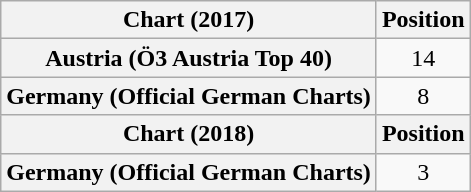<table class="wikitable sortable plainrowheaders" style="text-align:center">
<tr>
<th scope="col">Chart (2017)</th>
<th scope="col">Position</th>
</tr>
<tr>
<th scope="row">Austria (Ö3 Austria Top 40)</th>
<td>14</td>
</tr>
<tr>
<th scope="row">Germany (Official German Charts)</th>
<td>8</td>
</tr>
<tr>
<th scope="col">Chart (2018)</th>
<th scope="col">Position</th>
</tr>
<tr>
<th scope="row">Germany (Official German Charts)</th>
<td>3</td>
</tr>
</table>
